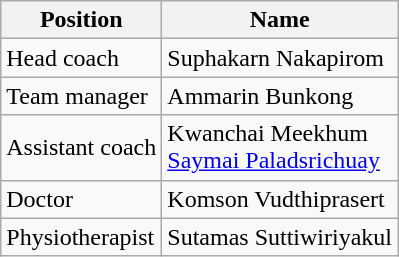<table class="wikitable">
<tr>
<th>Position</th>
<th>Name</th>
</tr>
<tr>
<td>Head coach</td>
<td> Suphakarn Nakapirom</td>
</tr>
<tr>
<td>Team manager</td>
<td> Ammarin Bunkong</td>
</tr>
<tr>
<td>Assistant coach</td>
<td> Kwanchai Meekhum <br> <a href='#'>Saymai Paladsrichuay</a></td>
</tr>
<tr>
<td>Doctor</td>
<td> Komson Vudthiprasert</td>
</tr>
<tr>
<td>Physiotherapist</td>
<td> Sutamas Suttiwiriyakul</td>
</tr>
</table>
